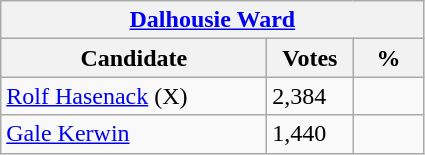<table class="wikitable">
<tr>
<th colspan="3"><a href='#'>Dalhousie Ward</a></th>
</tr>
<tr>
<th style="width: 170px">Candidate</th>
<th style="width: 50px">Votes</th>
<th style="width: 40px">%</th>
</tr>
<tr>
<td><a href='#'>Rolf Hasenack</a> (X)</td>
<td>2,384</td>
<td></td>
</tr>
<tr>
<td><a href='#'>Gale Kerwin</a></td>
<td>1,440</td>
<td></td>
</tr>
</table>
